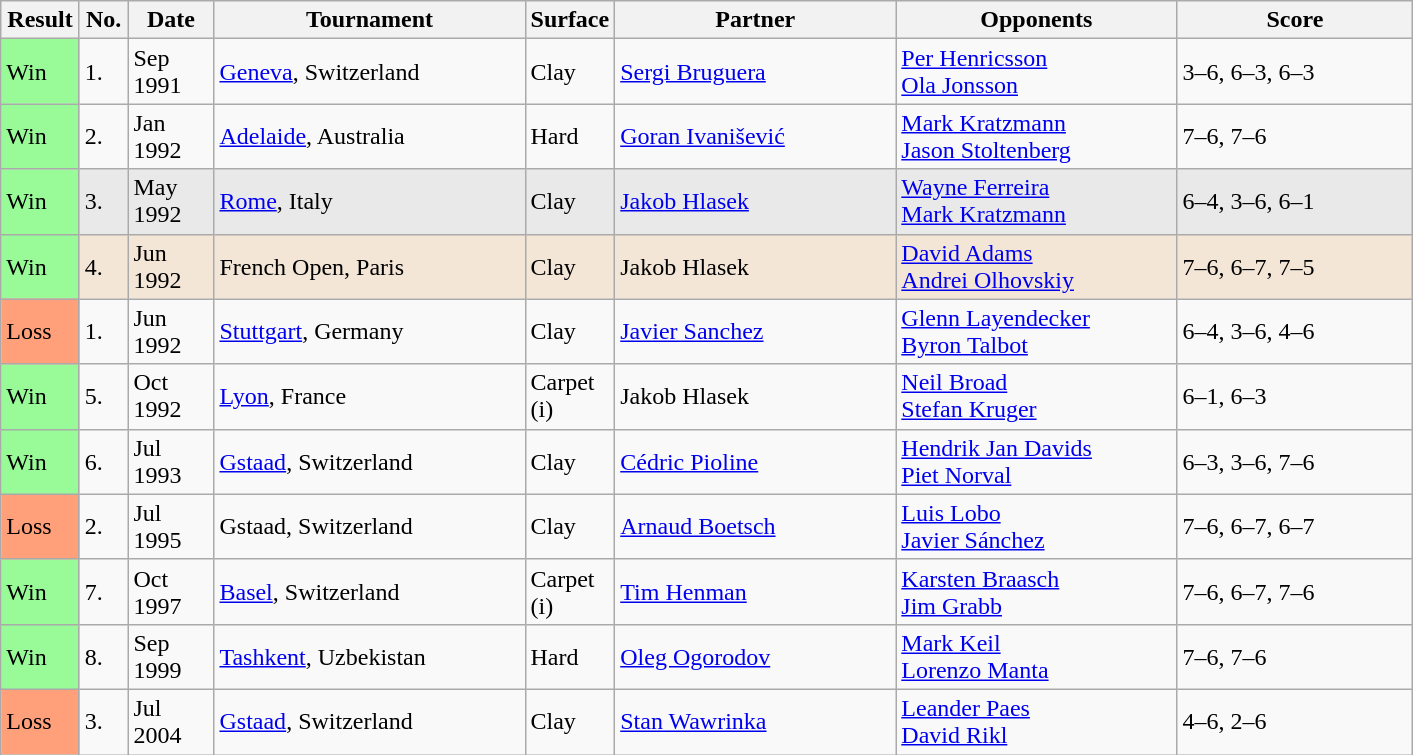<table class="sortable wikitable">
<tr>
<th style="width:45px">Result</th>
<th style="width:25px">No.</th>
<th style="width:50px">Date</th>
<th style="width:200px">Tournament</th>
<th style="width:50px">Surface</th>
<th style="width:180px">Partner</th>
<th style="width:180px">Opponents</th>
<th style="width:150px" class="unsortable">Score</th>
</tr>
<tr>
<td style="background:#98fb98;">Win</td>
<td>1.</td>
<td>Sep 1991</td>
<td><a href='#'>Geneva</a>, Switzerland</td>
<td>Clay</td>
<td> <a href='#'>Sergi Bruguera</a></td>
<td> <a href='#'>Per Henricsson</a> <br>  <a href='#'>Ola Jonsson</a></td>
<td>3–6, 6–3, 6–3</td>
</tr>
<tr>
<td style="background:#98fb98;">Win</td>
<td>2.</td>
<td>Jan 1992</td>
<td><a href='#'>Adelaide</a>, Australia</td>
<td>Hard</td>
<td> <a href='#'>Goran Ivanišević</a></td>
<td> <a href='#'>Mark Kratzmann</a> <br>  <a href='#'>Jason Stoltenberg</a></td>
<td>7–6, 7–6</td>
</tr>
<tr bgcolor="#e9e9e9">
<td style="background:#98fb98;">Win</td>
<td>3.</td>
<td>May 1992</td>
<td><a href='#'>Rome</a>, Italy</td>
<td>Clay</td>
<td> <a href='#'>Jakob Hlasek</a></td>
<td> <a href='#'>Wayne Ferreira</a> <br>  <a href='#'>Mark Kratzmann</a></td>
<td>6–4, 3–6, 6–1</td>
</tr>
<tr bgcolor="#f3e6d7">
<td style="background:#98fb98;">Win</td>
<td>4.</td>
<td>Jun 1992</td>
<td>French Open, Paris</td>
<td>Clay</td>
<td> Jakob Hlasek</td>
<td> <a href='#'>David Adams</a> <br>  <a href='#'>Andrei Olhovskiy</a></td>
<td>7–6, 6–7, 7–5</td>
</tr>
<tr>
<td style="background:#ffa07a;">Loss</td>
<td>1.</td>
<td>Jun 1992</td>
<td><a href='#'>Stuttgart</a>, Germany</td>
<td>Clay</td>
<td> <a href='#'>Javier Sanchez</a></td>
<td> <a href='#'>Glenn Layendecker</a> <br>  <a href='#'>Byron Talbot</a></td>
<td>6–4, 3–6, 4–6</td>
</tr>
<tr>
<td style="background:#98fb98;">Win</td>
<td>5.</td>
<td>Oct 1992</td>
<td><a href='#'>Lyon</a>, France</td>
<td>Carpet (i)</td>
<td> Jakob Hlasek</td>
<td> <a href='#'>Neil Broad</a> <br>  <a href='#'>Stefan Kruger</a></td>
<td>6–1, 6–3</td>
</tr>
<tr>
<td style="background:#98fb98;">Win</td>
<td>6.</td>
<td>Jul 1993</td>
<td><a href='#'>Gstaad</a>, Switzerland</td>
<td>Clay</td>
<td> <a href='#'>Cédric Pioline</a></td>
<td> <a href='#'>Hendrik Jan Davids</a> <br>  <a href='#'>Piet Norval</a></td>
<td>6–3, 3–6, 7–6</td>
</tr>
<tr>
<td style="background:#ffa07a;">Loss</td>
<td>2.</td>
<td>Jul 1995</td>
<td>Gstaad, Switzerland</td>
<td>Clay</td>
<td> <a href='#'>Arnaud Boetsch</a></td>
<td> <a href='#'>Luis Lobo</a> <br>  <a href='#'>Javier Sánchez</a></td>
<td>7–6, 6–7, 6–7</td>
</tr>
<tr>
<td style="background:#98fb98;">Win</td>
<td>7.</td>
<td>Oct 1997</td>
<td><a href='#'>Basel</a>, Switzerland</td>
<td>Carpet (i)</td>
<td> <a href='#'>Tim Henman</a></td>
<td> <a href='#'>Karsten Braasch</a> <br>  <a href='#'>Jim Grabb</a></td>
<td>7–6, 6–7, 7–6</td>
</tr>
<tr>
<td style="background:#98fb98;">Win</td>
<td>8.</td>
<td>Sep 1999</td>
<td><a href='#'>Tashkent</a>, Uzbekistan</td>
<td>Hard</td>
<td> <a href='#'>Oleg Ogorodov</a></td>
<td> <a href='#'>Mark Keil</a> <br>  <a href='#'>Lorenzo Manta</a></td>
<td>7–6, 7–6</td>
</tr>
<tr>
<td style="background:#ffa07a;">Loss</td>
<td>3.</td>
<td>Jul 2004</td>
<td><a href='#'>Gstaad</a>, Switzerland</td>
<td>Clay</td>
<td> <a href='#'>Stan Wawrinka</a></td>
<td> <a href='#'>Leander Paes</a> <br>  <a href='#'>David Rikl</a></td>
<td>4–6, 2–6</td>
</tr>
</table>
